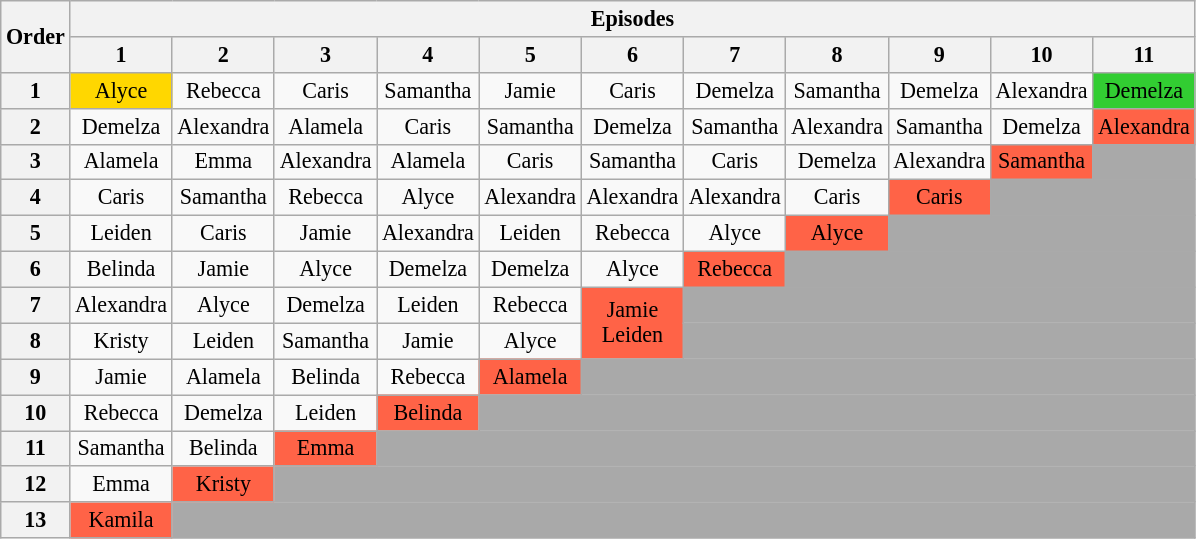<table class="wikitable" style="text-align:center; font-size:92%">
<tr>
<th rowspan=2>Order</th>
<th colspan=12>Episodes</th>
</tr>
<tr>
<th>1</th>
<th>2</th>
<th>3</th>
<th>4</th>
<th>5</th>
<th>6</th>
<th>7</th>
<th>8</th>
<th>9</th>
<th>10</th>
<th>11</th>
</tr>
<tr>
<th>1</th>
<td style="background:gold;">Alyce</td>
<td>Rebecca</td>
<td>Caris</td>
<td>Samantha</td>
<td>Jamie</td>
<td>Caris</td>
<td>Demelza</td>
<td>Samantha</td>
<td>Demelza</td>
<td>Alexandra</td>
<td style="background:limegreen;">Demelza</td>
</tr>
<tr>
<th>2</th>
<td>Demelza</td>
<td>Alexandra</td>
<td>Alamela</td>
<td>Caris</td>
<td>Samantha</td>
<td>Demelza</td>
<td>Samantha</td>
<td>Alexandra</td>
<td>Samantha</td>
<td>Demelza</td>
<td style="background:tomato;">Alexandra</td>
</tr>
<tr>
<th>3</th>
<td>Alamela</td>
<td>Emma</td>
<td>Alexandra</td>
<td>Alamela</td>
<td>Caris</td>
<td>Samantha</td>
<td>Caris</td>
<td>Demelza</td>
<td>Alexandra</td>
<td style="background:tomato;">Samantha</td>
<td style="background:darkgray;"></td>
</tr>
<tr>
<th>4</th>
<td>Caris</td>
<td>Samantha</td>
<td>Rebecca</td>
<td>Alyce</td>
<td>Alexandra</td>
<td>Alexandra</td>
<td>Alexandra</td>
<td>Caris</td>
<td style="background:tomato;">Caris</td>
<td style="background:darkgray;" colspan="2"></td>
</tr>
<tr>
<th>5</th>
<td>Leiden</td>
<td>Caris</td>
<td>Jamie</td>
<td>Alexandra</td>
<td>Leiden</td>
<td>Rebecca</td>
<td>Alyce</td>
<td style="background:tomato;">Alyce</td>
<td style="background:darkgray;" colspan="3"></td>
</tr>
<tr>
<th>6</th>
<td>Belinda</td>
<td>Jamie</td>
<td>Alyce</td>
<td>Demelza</td>
<td>Demelza</td>
<td>Alyce</td>
<td style="background:tomato;">Rebecca</td>
<td style="background:darkgray;" colspan="4"></td>
</tr>
<tr>
<th>7</th>
<td>Alexandra</td>
<td>Alyce</td>
<td>Demelza</td>
<td>Leiden</td>
<td>Rebecca</td>
<td rowspan="2" style="background:tomato;">Jamie<br>Leiden</td>
<td style="background:darkgray;" colspan="5"></td>
</tr>
<tr>
<th>8</th>
<td>Kristy</td>
<td>Leiden</td>
<td>Samantha</td>
<td>Jamie</td>
<td>Alyce</td>
<td style="background:darkgray;" colspan="5"></td>
</tr>
<tr>
<th>9</th>
<td>Jamie</td>
<td>Alamela</td>
<td>Belinda</td>
<td>Rebecca</td>
<td style="background:tomato;">Alamela</td>
<td style="background:darkgray;" colspan="6"></td>
</tr>
<tr>
<th>10</th>
<td>Rebecca</td>
<td>Demelza</td>
<td>Leiden</td>
<td style="background:tomato;">Belinda</td>
<td style="background:darkgray;" colspan="7"></td>
</tr>
<tr>
<th>11</th>
<td>Samantha</td>
<td>Belinda</td>
<td style="background:tomato;">Emma</td>
<td style="background:darkgray;" colspan="10"></td>
</tr>
<tr>
<th>12</th>
<td>Emma</td>
<td style="background:tomato;">Kristy</td>
<td style="background:darkgray;" colspan="10"></td>
</tr>
<tr>
<th>13</th>
<td style="background:tomato;">Kamila</td>
<td style="background:darkgray;" colspan="10"></td>
</tr>
</table>
